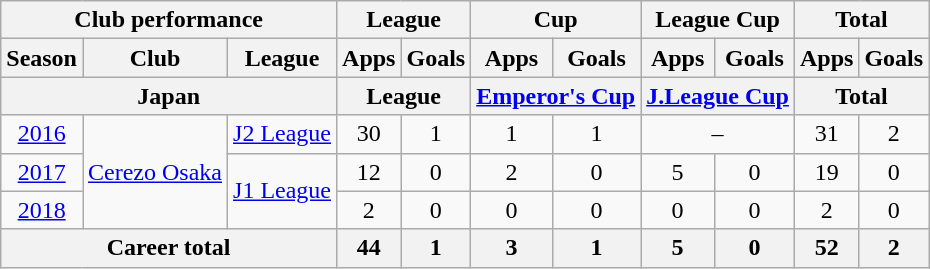<table class="wikitable" style="text-align:center">
<tr>
<th colspan=3>Club performance</th>
<th colspan=2>League</th>
<th colspan=2>Cup</th>
<th colspan=2>League Cup</th>
<th colspan=2>Total</th>
</tr>
<tr>
<th>Season</th>
<th>Club</th>
<th>League</th>
<th>Apps</th>
<th>Goals</th>
<th>Apps</th>
<th>Goals</th>
<th>Apps</th>
<th>Goals</th>
<th>Apps</th>
<th>Goals</th>
</tr>
<tr>
<th colspan=3>Japan</th>
<th colspan=2>League</th>
<th colspan=2><a href='#'>Emperor's Cup</a></th>
<th colspan=2><a href='#'>J.League Cup</a></th>
<th colspan=2>Total</th>
</tr>
<tr>
<td><a href='#'>2016</a></td>
<td rowspan=3><a href='#'>Cerezo Osaka</a></td>
<td><a href='#'>J2 League</a></td>
<td>30</td>
<td>1</td>
<td>1</td>
<td>1</td>
<td colspan="2">–</td>
<td>31</td>
<td>2</td>
</tr>
<tr>
<td><a href='#'>2017</a></td>
<td rowspan=2><a href='#'>J1 League</a></td>
<td>12</td>
<td>0</td>
<td>2</td>
<td>0</td>
<td>5</td>
<td>0</td>
<td>19</td>
<td>0</td>
</tr>
<tr>
<td><a href='#'>2018</a></td>
<td>2</td>
<td>0</td>
<td>0</td>
<td>0</td>
<td>0</td>
<td>0</td>
<td>2</td>
<td>0</td>
</tr>
<tr>
<th colspan=3>Career total</th>
<th>44</th>
<th>1</th>
<th>3</th>
<th>1</th>
<th>5</th>
<th>0</th>
<th>52</th>
<th>2</th>
</tr>
</table>
